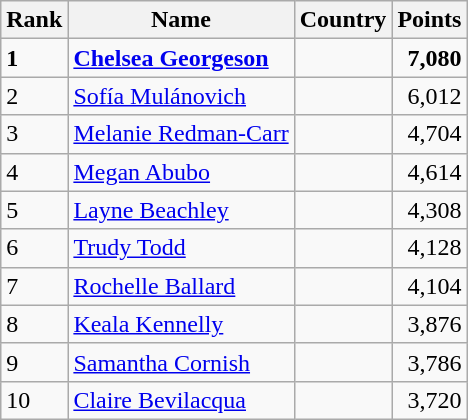<table class="wikitable">
<tr>
<th>Rank</th>
<th>Name</th>
<th>Country</th>
<th>Points</th>
</tr>
<tr>
<td><strong>1</strong></td>
<td><strong><a href='#'>Chelsea Georgeson</a></strong></td>
<td><strong></strong></td>
<td align=right><strong>7,080</strong></td>
</tr>
<tr>
<td>2</td>
<td><a href='#'>Sofía Mulánovich</a></td>
<td></td>
<td align=right>6,012</td>
</tr>
<tr>
<td>3</td>
<td><a href='#'>Melanie Redman-Carr</a></td>
<td></td>
<td align=right>4,704</td>
</tr>
<tr>
<td>4</td>
<td><a href='#'>Megan Abubo</a></td>
<td></td>
<td align=right>4,614</td>
</tr>
<tr>
<td>5</td>
<td><a href='#'>Layne Beachley</a></td>
<td></td>
<td align=right>4,308</td>
</tr>
<tr>
<td>6</td>
<td><a href='#'>Trudy Todd</a></td>
<td></td>
<td align=right>4,128</td>
</tr>
<tr>
<td>7</td>
<td><a href='#'>Rochelle Ballard</a></td>
<td></td>
<td align=right>4,104</td>
</tr>
<tr>
<td>8</td>
<td><a href='#'>Keala Kennelly</a></td>
<td></td>
<td align=right>3,876</td>
</tr>
<tr>
<td>9</td>
<td><a href='#'>Samantha Cornish</a></td>
<td></td>
<td align=right>3,786</td>
</tr>
<tr>
<td>10</td>
<td><a href='#'>Claire Bevilacqua</a></td>
<td></td>
<td align=right>3,720</td>
</tr>
</table>
